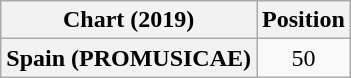<table class="wikitable plainrowheaders" style="text-align:center">
<tr>
<th scope="col">Chart (2019)</th>
<th scope="col">Position</th>
</tr>
<tr>
<th scope="row">Spain (PROMUSICAE)</th>
<td>50</td>
</tr>
</table>
